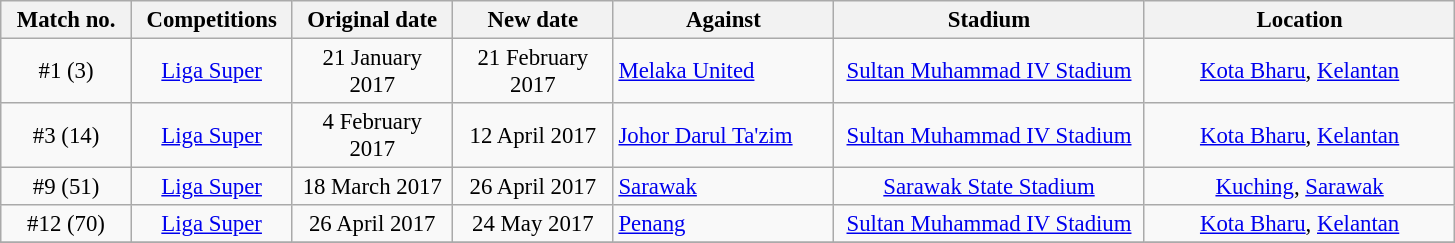<table class="wikitable sortable" style="font-size: 95%; text-align: center;">
<tr>
<th scope="col" style="width:80px;">Match no.</th>
<th scope="col" style="width:100px;">Competitions</th>
<th scope="col" style="width:100px;">Original date</th>
<th scope="col" style="width:100px;">New date</th>
<th scope="col" style="width:140px;">Against</th>
<th scope="col" style="width:200px;">Stadium</th>
<th scope="col" style="width:200px;">Location</th>
</tr>
<tr>
<td>#1 (3)</td>
<td><a href='#'>Liga Super</a></td>
<td>21 January 2017</td>
<td>21 February 2017</td>
<td align=left> <a href='#'>Melaka United</a></td>
<td><a href='#'>Sultan Muhammad IV Stadium</a></td>
<td><a href='#'>Kota Bharu</a>, <a href='#'>Kelantan</a></td>
</tr>
<tr>
<td>#3 (14)</td>
<td><a href='#'>Liga Super</a></td>
<td>4 February 2017</td>
<td>12 April 2017</td>
<td align=left> <a href='#'>Johor Darul Ta'zim</a></td>
<td><a href='#'>Sultan Muhammad IV Stadium</a></td>
<td><a href='#'>Kota Bharu</a>, <a href='#'>Kelantan</a></td>
</tr>
<tr>
<td>#9 (51)</td>
<td><a href='#'>Liga Super</a></td>
<td>18 March 2017</td>
<td>26 April 2017</td>
<td align=left> <a href='#'>Sarawak</a></td>
<td><a href='#'>Sarawak State Stadium</a></td>
<td><a href='#'>Kuching</a>, <a href='#'>Sarawak</a></td>
</tr>
<tr>
<td>#12 (70)</td>
<td><a href='#'>Liga Super</a></td>
<td>26 April 2017</td>
<td>24 May 2017</td>
<td align=left> <a href='#'>Penang</a></td>
<td><a href='#'>Sultan Muhammad IV Stadium</a></td>
<td><a href='#'>Kota Bharu</a>, <a href='#'>Kelantan</a></td>
</tr>
<tr>
</tr>
</table>
